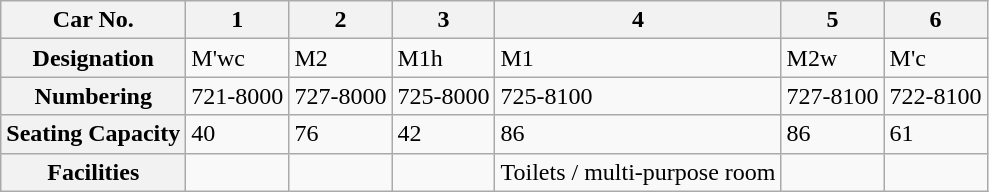<table class="wikitable">
<tr>
<th>Car No.</th>
<th>1</th>
<th>2</th>
<th>3</th>
<th>4</th>
<th>5</th>
<th>6</th>
</tr>
<tr>
<th>Designation</th>
<td>M'wc</td>
<td>M2</td>
<td>M1h</td>
<td>M1</td>
<td>M2w</td>
<td>M'c</td>
</tr>
<tr>
<th>Numbering</th>
<td>721-8000</td>
<td>727-8000</td>
<td>725-8000</td>
<td>725-8100</td>
<td>727-8100</td>
<td>722-8100</td>
</tr>
<tr>
<th>Seating Capacity</th>
<td>40</td>
<td>76</td>
<td>42</td>
<td>86</td>
<td>86</td>
<td>61</td>
</tr>
<tr>
<th>Facilities</th>
<td></td>
<td></td>
<td></td>
<td>Toilets / multi-purpose room</td>
<td></td>
<td></td>
</tr>
</table>
